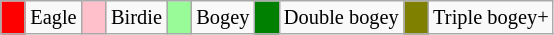<table class="wikitable" span = 50 style="font-size:85%">
<tr>
<td style="background:Red; width:10px;"></td>
<td>Eagle</td>
<td style="background:Pink; width:10px;"></td>
<td>Birdie</td>
<td style="background:PaleGreen; width:10px;"></td>
<td>Bogey</td>
<td style="background:Green; width:10px;"></td>
<td>Double bogey</td>
<td style="background:Olive; width:10px;"></td>
<td>Triple bogey+</td>
</tr>
</table>
